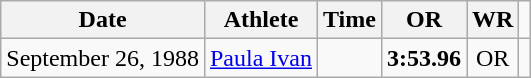<table class="wikitable sortable" style="text-align:center" style=text-align:center>
<tr>
<th>Date</th>
<th>Athlete</th>
<th>Time</th>
<th>OR</th>
<th>WR</th>
</tr>
<tr>
<td>September 26, 1988</td>
<td align=left><a href='#'>Paula Ivan</a></td>
<td align=left></td>
<td><strong>3:53.96</strong></td>
<td>OR</td>
<td></td>
</tr>
</table>
